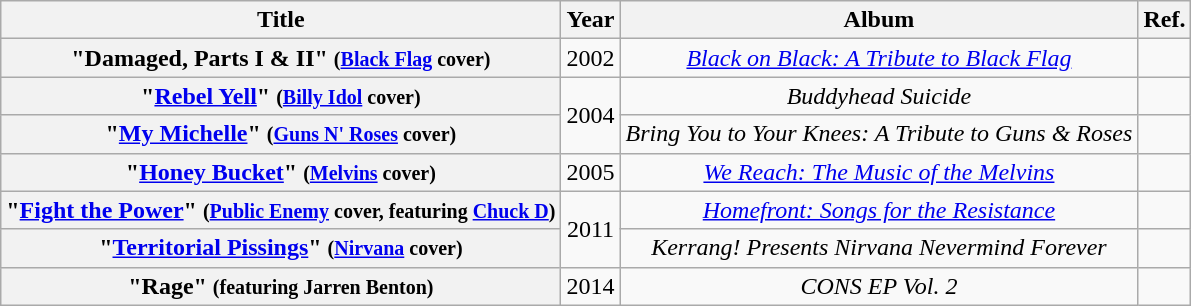<table class="wikitable plainrowheaders" style="text-align:center;">
<tr>
<th scope="col">Title</th>
<th scope="col">Year</th>
<th scope="col">Album</th>
<th scope="col">Ref.</th>
</tr>
<tr>
<th scope="row">"Damaged, Parts I & II" <small>(<a href='#'>Black Flag</a> cover)</small></th>
<td>2002</td>
<td><em><a href='#'>Black on Black: A Tribute to Black Flag</a></em></td>
<td></td>
</tr>
<tr>
<th scope="row">"<a href='#'>Rebel Yell</a>" <small>(<a href='#'>Billy Idol</a> cover)</small></th>
<td rowspan="2">2004</td>
<td><em>Buddyhead Suicide</em></td>
<td></td>
</tr>
<tr>
<th scope="row">"<a href='#'>My Michelle</a>" <small>(<a href='#'>Guns N' Roses</a> cover)</small></th>
<td><em>Bring You to Your Knees: A Tribute to Guns & Roses</em></td>
<td></td>
</tr>
<tr>
<th scope="row">"<a href='#'>Honey Bucket</a>" <small>(<a href='#'>Melvins</a> cover)</small></th>
<td>2005</td>
<td><em><a href='#'>We Reach: The Music of the Melvins</a></em></td>
<td></td>
</tr>
<tr>
<th scope="row">"<a href='#'>Fight the Power</a>" <small>(<a href='#'>Public Enemy</a> cover, featuring <a href='#'>Chuck D</a>)</small></th>
<td rowspan="2">2011</td>
<td><em><a href='#'>Homefront: Songs for the Resistance</a></em></td>
<td></td>
</tr>
<tr>
<th scope="row">"<a href='#'>Territorial Pissings</a>" <small>(<a href='#'>Nirvana</a> cover)</small></th>
<td><em>Kerrang! Presents Nirvana Nevermind Forever</em></td>
<td></td>
</tr>
<tr>
<th scope="row">"Rage" <small>(featuring Jarren Benton)</small></th>
<td>2014</td>
<td><em>CONS EP Vol. 2</em></td>
<td></td>
</tr>
</table>
